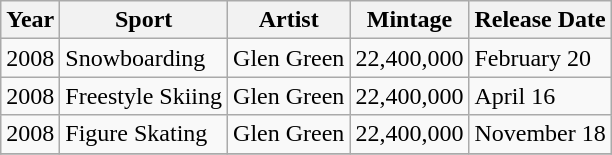<table class="wikitable">
<tr>
<th>Year</th>
<th>Sport</th>
<th>Artist</th>
<th>Mintage</th>
<th>Release Date</th>
</tr>
<tr>
<td>2008</td>
<td>Snowboarding</td>
<td>Glen Green</td>
<td>22,400,000</td>
<td>February 20</td>
</tr>
<tr>
<td>2008</td>
<td>Freestyle Skiing</td>
<td>Glen Green</td>
<td>22,400,000</td>
<td>April 16</td>
</tr>
<tr>
<td>2008</td>
<td>Figure Skating</td>
<td>Glen Green</td>
<td>22,400,000</td>
<td>November 18</td>
</tr>
<tr>
</tr>
</table>
